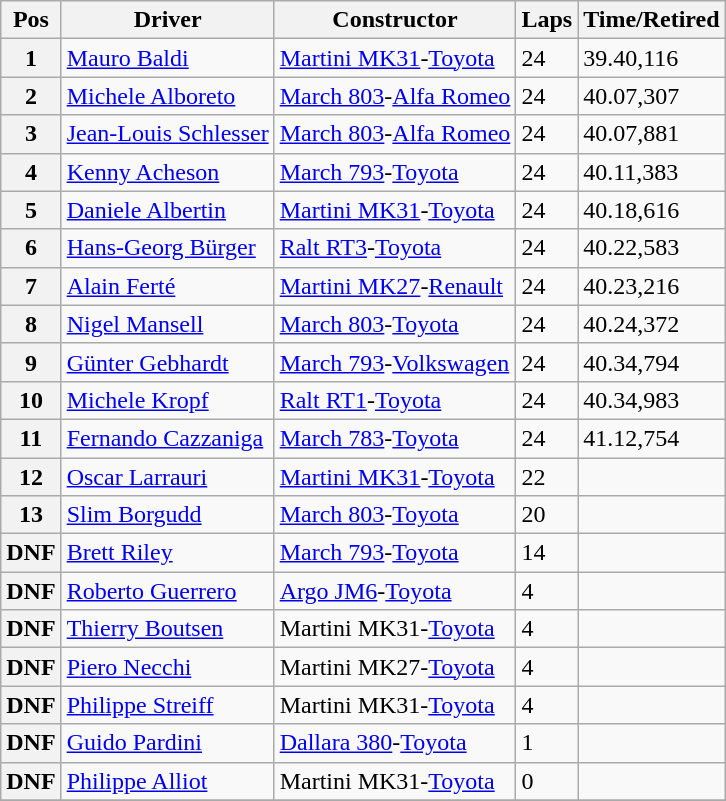<table class="wikitable">
<tr>
<th>Pos</th>
<th>Driver</th>
<th>Constructor</th>
<th>Laps</th>
<th>Time/Retired</th>
</tr>
<tr>
<th>1</th>
<td> <a href='#'>Mauro Baldi</a></td>
<td><a href='#'>Martini MK31</a>-<a href='#'>Toyota</a></td>
<td>24</td>
<td>39.40,116</td>
</tr>
<tr>
<th>2</th>
<td> <a href='#'>Michele Alboreto</a></td>
<td><a href='#'>March 803</a>-<a href='#'>Alfa Romeo</a></td>
<td>24</td>
<td>40.07,307</td>
</tr>
<tr>
<th>3</th>
<td> <a href='#'>Jean-Louis Schlesser</a></td>
<td><a href='#'>March 803</a>-<a href='#'>Alfa Romeo</a></td>
<td>24</td>
<td>40.07,881</td>
</tr>
<tr>
<th>4</th>
<td> <a href='#'>Kenny Acheson</a></td>
<td><a href='#'>March 793</a>-<a href='#'>Toyota</a></td>
<td>24</td>
<td>40.11,383</td>
</tr>
<tr>
<th>5</th>
<td> <a href='#'>Daniele Albertin</a></td>
<td><a href='#'>Martini MK31</a>-<a href='#'>Toyota</a></td>
<td>24</td>
<td>40.18,616</td>
</tr>
<tr>
<th>6</th>
<td> <a href='#'>Hans-Georg Bürger</a></td>
<td><a href='#'>Ralt RT3</a>-<a href='#'>Toyota</a></td>
<td>24</td>
<td>40.22,583</td>
</tr>
<tr>
<th>7</th>
<td> <a href='#'>Alain Ferté</a></td>
<td><a href='#'>Martini MK27</a>-<a href='#'>Renault</a></td>
<td>24</td>
<td>40.23,216</td>
</tr>
<tr>
<th>8</th>
<td> <a href='#'>Nigel Mansell</a></td>
<td><a href='#'>March 803</a>-<a href='#'>Toyota</a></td>
<td>24</td>
<td>40.24,372</td>
</tr>
<tr>
<th>9</th>
<td> <a href='#'>Günter Gebhardt</a></td>
<td><a href='#'>March 793</a>-<a href='#'>Volkswagen</a></td>
<td>24</td>
<td>40.34,794</td>
</tr>
<tr>
<th>10</th>
<td> <a href='#'>Michele Kropf</a></td>
<td><a href='#'>Ralt RT1</a>-<a href='#'>Toyota</a></td>
<td>24</td>
<td>40.34,983</td>
</tr>
<tr>
<th>11</th>
<td> <a href='#'>Fernando Cazzaniga</a></td>
<td><a href='#'>March 783</a>-<a href='#'>Toyota</a></td>
<td>24</td>
<td>41.12,754</td>
</tr>
<tr>
<th>12</th>
<td> <a href='#'>Oscar Larrauri</a></td>
<td><a href='#'>Martini MK31</a>-<a href='#'>Toyota</a></td>
<td>22</td>
<td></td>
</tr>
<tr>
<th>13</th>
<td> <a href='#'>Slim Borgudd</a></td>
<td><a href='#'>March 803</a>-<a href='#'>Toyota</a></td>
<td>20</td>
<td></td>
</tr>
<tr>
<th>DNF</th>
<td> <a href='#'>Brett Riley</a></td>
<td><a href='#'>March 793</a>-<a href='#'>Toyota</a></td>
<td>14</td>
<td></td>
</tr>
<tr>
<th>DNF</th>
<td> <a href='#'>Roberto Guerrero</a></td>
<td><a href='#'>Argo JM6</a>-<a href='#'>Toyota</a></td>
<td>4</td>
<td></td>
</tr>
<tr>
<th>DNF</th>
<td> <a href='#'>Thierry Boutsen</a></td>
<td Martini>Martini MK31-<a href='#'>Toyota</a></td>
<td>4</td>
<td></td>
</tr>
<tr>
<th>DNF</th>
<td> <a href='#'>Piero Necchi</a></td>
<td Martini>Martini MK27-<a href='#'>Toyota</a></td>
<td>4</td>
<td></td>
</tr>
<tr>
<th>DNF</th>
<td> <a href='#'>Philippe Streiff</a></td>
<td Martini>Martini MK31-<a href='#'>Toyota</a></td>
<td>4</td>
<td></td>
</tr>
<tr>
<th>DNF</th>
<td> <a href='#'>Guido Pardini</a></td>
<td><a href='#'>Dallara 380</a>-<a href='#'>Toyota</a></td>
<td>1</td>
<td></td>
</tr>
<tr>
<th>DNF</th>
<td> <a href='#'>Philippe Alliot</a></td>
<td Martini>Martini MK31-<a href='#'>Toyota</a></td>
<td>0</td>
<td></td>
</tr>
<tr>
</tr>
</table>
